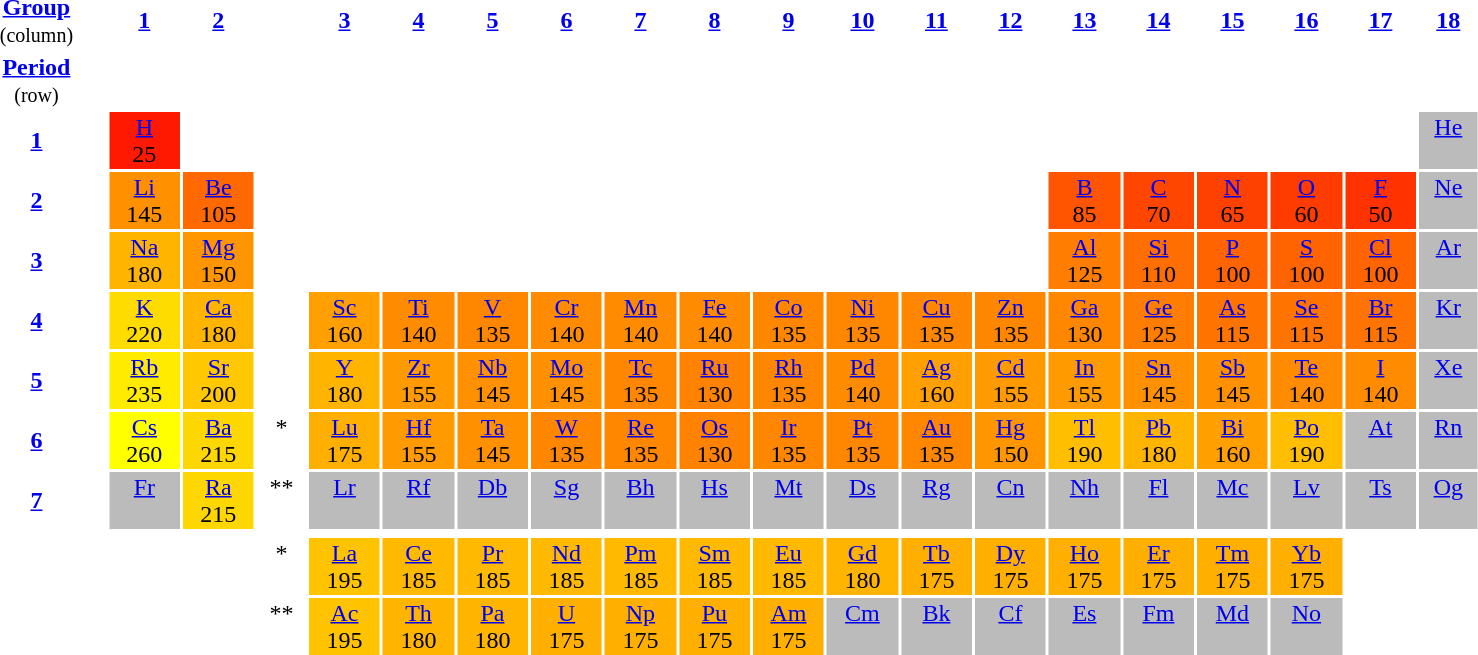<table wikitable width="80%" style="text-align:center">
<tr>
<td><strong><a href='#'>Group</a></strong><br><small>(column)</small></td>
<td><strong><a href='#'>1</a></strong></td>
<td><strong><a href='#'>2</a></strong></td>
<td></td>
<td><strong><a href='#'>3</a></strong></td>
<td><strong><a href='#'>4</a></strong></td>
<td><strong><a href='#'>5</a></strong></td>
<td><strong><a href='#'>6</a></strong></td>
<td><strong><a href='#'>7</a></strong></td>
<td><strong><a href='#'>8</a></strong></td>
<td><strong><a href='#'>9</a></strong></td>
<td><strong><a href='#'>10</a></strong></td>
<td><strong><a href='#'>11</a></strong></td>
<td><strong><a href='#'>12</a></strong></td>
<td><strong><a href='#'>13</a></strong></td>
<td><strong><a href='#'>14</a></strong></td>
<td><strong><a href='#'>15</a></strong></td>
<td><strong><a href='#'>16</a></strong></td>
<td><strong><a href='#'>17</a></strong></td>
<td><strong><a href='#'>18</a></strong></td>
</tr>
<tr>
<td><strong><a href='#'>Period</a></strong><br><small>(row)</small></td>
<td colspan=21></td>
</tr>
<tr>
<td><strong><a href='#'>1</a></strong></td>
<td bgcolor="#ff1900"><a href='#'>H</a><br>25</td>
<td colspan=17></td>
<td bgcolor="#bbbbbb"><a href='#'>He</a><br> </td>
</tr>
<tr>
<td><strong><a href='#'>2</a></strong></td>
<td bgcolor="#ff9100"><a href='#'>Li</a><br>145</td>
<td bgcolor="#ff6900"><a href='#'>Be</a><br>105</td>
<td colspan=11></td>
<td bgcolor="#ff5500"><a href='#'>B</a><br>85</td>
<td bgcolor="#ff4600"><a href='#'>C</a><br>70</td>
<td bgcolor="#ff4100"><a href='#'>N</a><br>65</td>
<td bgcolor="#ff3c00"><a href='#'>O</a><br>60</td>
<td bgcolor="#ff3200"><a href='#'>F</a><br>50</td>
<td bgcolor="#bbbbbb"><a href='#'>Ne</a><br> </td>
</tr>
<tr>
<td><strong><a href='#'>3</a></strong></td>
<td bgcolor="#ffb400"><a href='#'>Na</a><br>180</td>
<td bgcolor="#ff9600"><a href='#'>Mg</a><br>150</td>
<td colspan=11></td>
<td bgcolor="#ff7d00"><a href='#'>Al</a><br>125</td>
<td bgcolor="#ff6e00"><a href='#'>Si</a><br>110</td>
<td bgcolor="#ff6400"><a href='#'>P</a><br>100</td>
<td bgcolor="#ff6400"><a href='#'>S</a><br>100</td>
<td bgcolor="#ff6400"><a href='#'>Cl</a><br>100</td>
<td bgcolor="#bbbbbb"><a href='#'>Ar</a><br> </td>
</tr>
<tr>
<td><strong><a href='#'>4</a></strong></td>
<td bgcolor="#ffdc00"><a href='#'>K</a><br>220</td>
<td bgcolor="#ffb400"><a href='#'>Ca</a><br>180</td>
<td></td>
<td bgcolor="#ffa000"><a href='#'>Sc</a><br>160</td>
<td bgcolor="#ff8c00"><a href='#'>Ti</a><br>140</td>
<td bgcolor="#ff8700"><a href='#'>V</a><br>135</td>
<td bgcolor="#ff8c00"><a href='#'>Cr</a><br>140</td>
<td bgcolor="#ff8c00"><a href='#'>Mn</a><br>140</td>
<td bgcolor="#ff8c00"><a href='#'>Fe</a><br>140</td>
<td bgcolor="#ff8700"><a href='#'>Co</a><br>135</td>
<td bgcolor="#ff8700"><a href='#'>Ni</a><br>135</td>
<td bgcolor="#ff8700"><a href='#'>Cu</a><br>135</td>
<td bgcolor="#ff8700"><a href='#'>Zn</a><br>135</td>
<td bgcolor="#ff8700"><a href='#'>Ga</a><br>130</td>
<td bgcolor="#ff7d00"><a href='#'>Ge</a><br>125</td>
<td bgcolor="#ff7300"><a href='#'>As</a><br>115</td>
<td bgcolor="#ff7300"><a href='#'>Se</a><br>115</td>
<td bgcolor="#ff7300"><a href='#'>Br</a><br>115</td>
<td bgcolor="#bbbbbb"><a href='#'>Kr</a><br> </td>
</tr>
<tr>
<td><strong><a href='#'>5</a></strong></td>
<td bgcolor="#ffeb00"><a href='#'>Rb</a><br>235</td>
<td bgcolor="#ffc800"><a href='#'>Sr</a><br>200</td>
<td></td>
<td bgcolor="#ffb400"><a href='#'>Y</a><br>180</td>
<td bgcolor="#ff9b00"><a href='#'>Zr</a><br>155</td>
<td bgcolor="#ff9100"><a href='#'>Nb</a><br>145</td>
<td bgcolor="#ff9100"><a href='#'>Mo</a><br>145</td>
<td bgcolor="#ff8700"><a href='#'>Tc</a><br>135</td>
<td bgcolor="#ff8200"><a href='#'>Ru</a><br>130</td>
<td bgcolor="#ff8700"><a href='#'>Rh</a><br>135</td>
<td bgcolor="#ff8c00"><a href='#'>Pd</a><br>140</td>
<td bgcolor="#ffa000"><a href='#'>Ag</a><br>160</td>
<td bgcolor="#ff9b00"><a href='#'>Cd</a><br>155</td>
<td bgcolor="#ff9b00"><a href='#'>In</a><br>155</td>
<td bgcolor="#ff9100"><a href='#'>Sn</a><br>145</td>
<td bgcolor="#ff9100"><a href='#'>Sb</a><br>145</td>
<td bgcolor="#ff8c00"><a href='#'>Te</a><br>140</td>
<td bgcolor="#ff8c00"><a href='#'>I</a><br>140</td>
<td bgcolor="#bbbbbb"><a href='#'>Xe</a><br> </td>
</tr>
<tr>
<td><strong><a href='#'>6</a></strong></td>
<td bgcolor="#ffff00"><a href='#'>Cs</a><br>260</td>
<td bgcolor="#ffd700"><a href='#'>Ba</a><br>215</td>
<td>*<br> </td>
<td bgcolor="#ffaf00"><a href='#'>Lu</a><br>175</td>
<td bgcolor="#ff9b00"><a href='#'>Hf</a><br>155</td>
<td bgcolor="#ff9100"><a href='#'>Ta</a><br>145</td>
<td bgcolor="#ff8700"><a href='#'>W</a><br>135</td>
<td bgcolor="#ff8700"><a href='#'>Re</a><br>135</td>
<td bgcolor="#ff8200"><a href='#'>Os</a><br>130</td>
<td bgcolor="#ff8700"><a href='#'>Ir</a><br>135</td>
<td bgcolor="#ff8700"><a href='#'>Pt</a><br>135</td>
<td bgcolor="#ff8700"><a href='#'>Au</a><br>135</td>
<td bgcolor="#ff9600"><a href='#'>Hg</a><br>150</td>
<td bgcolor="#ffbe00"><a href='#'>Tl</a><br>190</td>
<td bgcolor="#ffb400"><a href='#'>Pb</a><br>180</td>
<td bgcolor="#ffa000"><a href='#'>Bi</a><br>160</td>
<td bgcolor="#ffbe00"><a href='#'>Po</a><br>190</td>
<td bgcolor="#bbbbbb"><a href='#'>At</a><br> </td>
<td bgcolor="#bbbbbb"><a href='#'>Rn</a><br> </td>
</tr>
<tr>
<td><strong><a href='#'>7</a></strong></td>
<td bgcolor="#bbbbbb"><a href='#'>Fr</a><br> </td>
<td bgcolor="#ffd700"><a href='#'>Ra</a><br>215</td>
<td>**<br> </td>
<td bgcolor="#bbbbbb"><a href='#'>Lr</a><br> </td>
<td bgcolor="#bbbbbb"><a href='#'>Rf</a><br> </td>
<td bgcolor="#bbbbbb"><a href='#'>Db</a><br> </td>
<td bgcolor="#bbbbbb"><a href='#'>Sg</a><br> </td>
<td bgcolor="#bbbbbb"><a href='#'>Bh</a><br> </td>
<td bgcolor="#bbbbbb"><a href='#'>Hs</a><br> </td>
<td bgcolor="#bbbbbb"><a href='#'>Mt</a><br> </td>
<td bgcolor="#bbbbbb"><a href='#'>Ds</a><br> </td>
<td bgcolor="#bbbbbb"><a href='#'>Rg</a><br> </td>
<td bgcolor="#bbbbbb"><a href='#'>Cn</a><br> </td>
<td bgcolor="#bbbbbb"><a href='#'>Nh</a><br> </td>
<td bgcolor="#bbbbbb"><a href='#'>Fl</a><br> </td>
<td bgcolor="#bbbbbb"><a href='#'>Mc</a><br> </td>
<td bgcolor="#bbbbbb"><a href='#'>Lv</a><br> </td>
<td bgcolor="#bbbbbb"><a href='#'>Ts</a><br> </td>
<td bgcolor="#bbbbbb"><a href='#'>Og</a><br> </td>
</tr>
<tr>
<td></td>
</tr>
<tr>
<td></td>
<td></td>
<td></td>
<td>*<br> </td>
<td bgcolor="#ffc300"><a href='#'>La</a><br>195</td>
<td bgcolor="#ffb900"><a href='#'>Ce</a><br>185</td>
<td bgcolor="#ffb900"><a href='#'>Pr</a><br>185</td>
<td bgcolor="#ffb900"><a href='#'>Nd</a><br>185</td>
<td bgcolor="#ffb900"><a href='#'>Pm</a><br>185</td>
<td bgcolor="#ffb900"><a href='#'>Sm</a><br>185</td>
<td bgcolor="#ffb900"><a href='#'>Eu</a><br>185</td>
<td bgcolor="#ffb400"><a href='#'>Gd</a><br>180</td>
<td bgcolor="#ffaf00"><a href='#'>Tb</a><br>175</td>
<td bgcolor="#ffaf00"><a href='#'>Dy</a><br>175</td>
<td bgcolor="#ffaf00"><a href='#'>Ho</a><br>175</td>
<td bgcolor="#ffaf00"><a href='#'>Er</a><br>175</td>
<td bgcolor="#ffaf00"><a href='#'>Tm</a><br>175</td>
<td bgcolor="#ffaf00"><a href='#'>Yb</a><br>175</td>
</tr>
<tr>
<td></td>
<td></td>
<td></td>
<td>**<br> </td>
<td bgcolor="#ffc300"><a href='#'>Ac</a><br>195</td>
<td bgcolor="#ffb400"><a href='#'>Th</a><br>180</td>
<td bgcolor="#ffb400"><a href='#'>Pa</a><br>180</td>
<td bgcolor="#ffaf00"><a href='#'>U</a><br>175</td>
<td bgcolor="#ffaf00"><a href='#'>Np</a><br>175</td>
<td bgcolor="#ffaf00"><a href='#'>Pu</a><br>175</td>
<td bgcolor="#ffaf00"><a href='#'>Am</a><br>175</td>
<td bgcolor="#bbbbbb"><a href='#'>Cm</a><br> </td>
<td bgcolor="#bbbbbb"><a href='#'>Bk</a><br> </td>
<td bgcolor="#bbbbbb"><a href='#'>Cf</a><br> </td>
<td bgcolor="#bbbbbb"><a href='#'>Es</a><br> </td>
<td bgcolor="#bbbbbb"><a href='#'>Fm</a><br> </td>
<td bgcolor="#bbbbbb"><a href='#'>Md</a><br> </td>
<td bgcolor="#bbbbbb"><a href='#'>No</a><br> </td>
</tr>
<tr>
<td colspan=21></td>
</tr>
</table>
